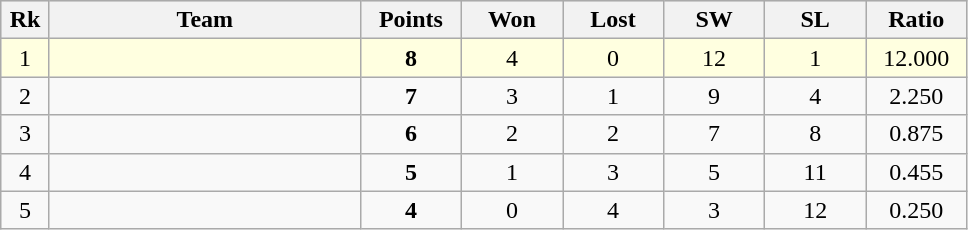<table class=wikitable style="text-align:center">
<tr bgcolor="#DCDCDC">
<th width="25">Rk</th>
<th width="200">Team</th>
<th width="60">Points</th>
<th width="60">Won</th>
<th width="60">Lost</th>
<th width="60">SW</th>
<th width="60">SL</th>
<th width="60">Ratio</th>
</tr>
<tr bgcolor=lightyellow>
<td>1</td>
<td align=left></td>
<td><strong>8</strong></td>
<td>4</td>
<td>0</td>
<td>12</td>
<td>1</td>
<td>12.000</td>
</tr>
<tr>
<td>2</td>
<td align=left></td>
<td><strong>7</strong></td>
<td>3</td>
<td>1</td>
<td>9</td>
<td>4</td>
<td>2.250</td>
</tr>
<tr>
<td>3</td>
<td align=left></td>
<td><strong>6</strong></td>
<td>2</td>
<td>2</td>
<td>7</td>
<td>8</td>
<td>0.875</td>
</tr>
<tr>
<td>4</td>
<td align=left></td>
<td><strong>5</strong></td>
<td>1</td>
<td>3</td>
<td>5</td>
<td>11</td>
<td>0.455</td>
</tr>
<tr>
<td>5</td>
<td align=left></td>
<td><strong>4</strong></td>
<td>0</td>
<td>4</td>
<td>3</td>
<td>12</td>
<td>0.250</td>
</tr>
</table>
